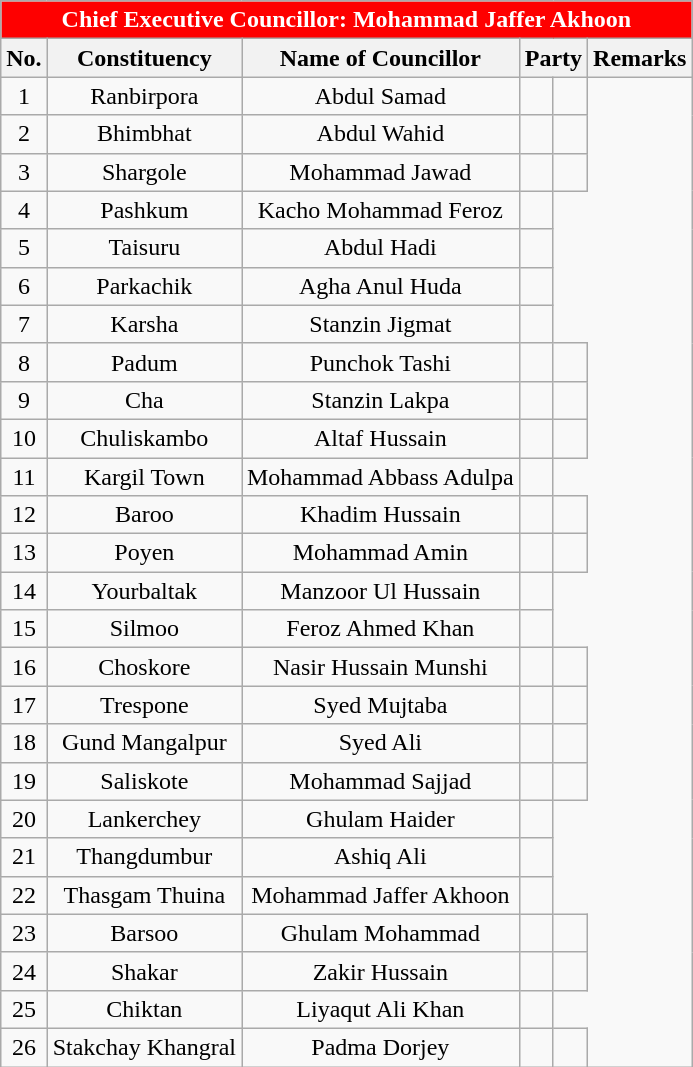<table class="wikitable sortable" style="text-align:center;">
<tr>
<th style="background-color:#FE0000; color:white" coLspan=6><strong>Chief Executive Councillor: Mohammad Jaffer Akhoon</strong></th>
</tr>
<tr>
<th>No.</th>
<th>Constituency</th>
<th>Name of Councillor</th>
<th colspan="2">Party</th>
<th>Remarks</th>
</tr>
<tr>
<td>1</td>
<td>Ranbirpora</td>
<td>Abdul Samad</td>
<td></td>
<td></td>
</tr>
<tr>
<td>2</td>
<td>Bhimbhat</td>
<td>Abdul Wahid</td>
<td></td>
<td></td>
</tr>
<tr>
<td>3</td>
<td>Shargole</td>
<td>Mohammad Jawad</td>
<td></td>
<td></td>
</tr>
<tr>
<td>4</td>
<td>Pashkum</td>
<td>Kacho Mohammad Feroz</td>
<td></td>
</tr>
<tr>
<td>5</td>
<td>Taisuru</td>
<td>Abdul Hadi</td>
<td></td>
</tr>
<tr>
<td>6</td>
<td>Parkachik</td>
<td>Agha Anul Huda</td>
<td></td>
</tr>
<tr>
<td>7</td>
<td>Karsha</td>
<td>Stanzin Jigmat</td>
<td></td>
</tr>
<tr>
<td>8</td>
<td>Padum</td>
<td>Punchok Tashi</td>
<td></td>
<td></td>
</tr>
<tr>
<td>9</td>
<td>Cha</td>
<td>Stanzin Lakpa</td>
<td></td>
<td></td>
</tr>
<tr>
<td>10</td>
<td>Chuliskambo</td>
<td>Altaf Hussain</td>
<td></td>
<td></td>
</tr>
<tr>
<td>11</td>
<td>Kargil Town</td>
<td>Mohammad Abbass Adulpa</td>
<td></td>
</tr>
<tr>
<td>12</td>
<td>Baroo</td>
<td>Khadim Hussain</td>
<td></td>
<td></td>
</tr>
<tr>
<td>13</td>
<td>Poyen</td>
<td>Mohammad Amin</td>
<td></td>
<td></td>
</tr>
<tr>
<td>14</td>
<td>Yourbaltak</td>
<td>Manzoor Ul Hussain</td>
<td></td>
</tr>
<tr>
<td>15</td>
<td>Silmoo</td>
<td>Feroz Ahmed Khan</td>
<td></td>
</tr>
<tr>
<td>16</td>
<td>Choskore</td>
<td>Nasir Hussain Munshi</td>
<td></td>
<td></td>
</tr>
<tr>
<td>17</td>
<td>Trespone</td>
<td>Syed Mujtaba</td>
<td></td>
<td></td>
</tr>
<tr>
<td>18</td>
<td>Gund Mangalpur</td>
<td>Syed Ali</td>
<td></td>
<td></td>
</tr>
<tr>
<td>19</td>
<td>Saliskote</td>
<td>Mohammad Sajjad</td>
<td></td>
<td></td>
</tr>
<tr>
<td>20</td>
<td>Lankerchey</td>
<td>Ghulam Haider</td>
<td></td>
</tr>
<tr>
<td>21</td>
<td>Thangdumbur</td>
<td>Ashiq Ali</td>
<td></td>
</tr>
<tr>
<td>22</td>
<td>Thasgam Thuina</td>
<td>Mohammad Jaffer Akhoon</td>
<td></td>
</tr>
<tr>
<td>23</td>
<td>Barsoo</td>
<td>Ghulam Mohammad</td>
<td></td>
<td></td>
</tr>
<tr>
<td>24</td>
<td>Shakar</td>
<td>Zakir Hussain</td>
<td></td>
<td></td>
</tr>
<tr>
<td>25</td>
<td>Chiktan</td>
<td>Liyaqut Ali Khan</td>
<td></td>
</tr>
<tr>
<td>26</td>
<td>Stakchay Khangral</td>
<td>Padma Dorjey</td>
<td></td>
<td></td>
</tr>
</table>
